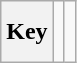<table class="wikitable" style="height:2.6em">
<tr>
<th>Key</th>
<td></td>
<td></td>
</tr>
</table>
